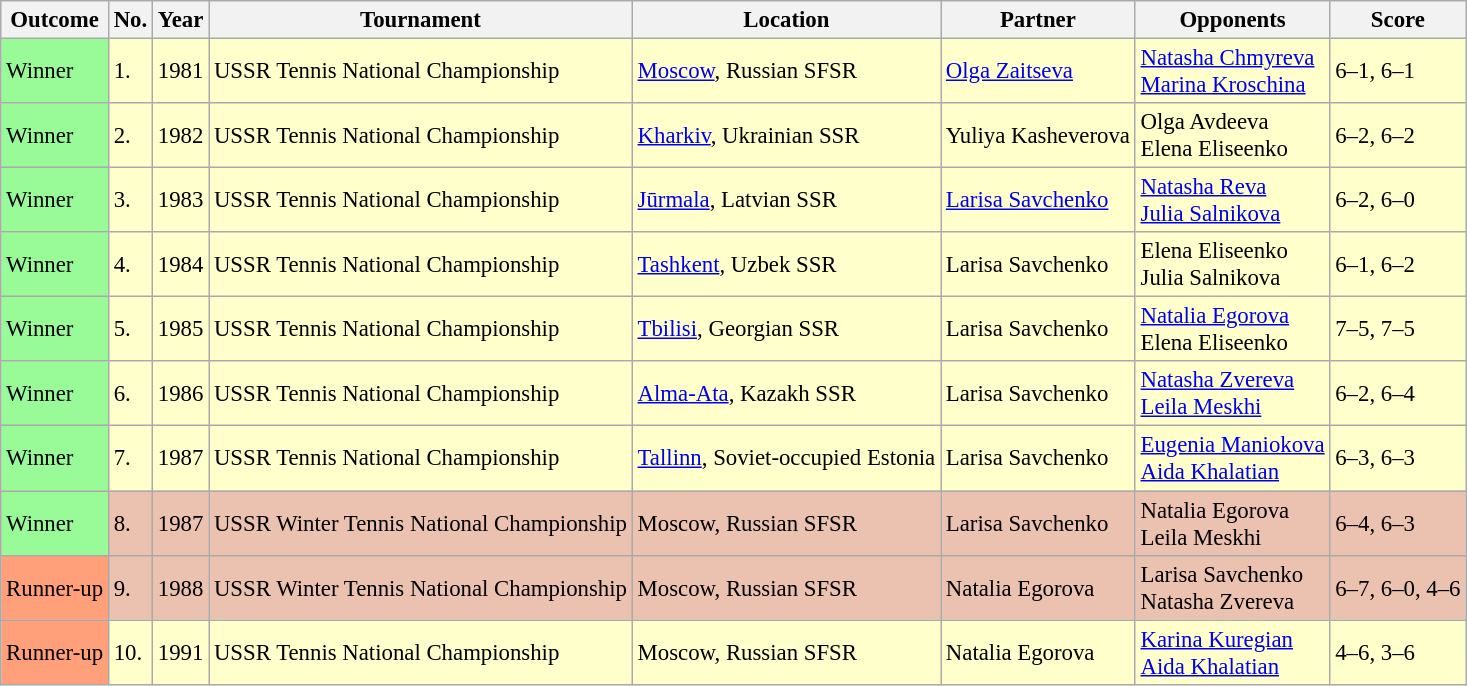<table class="wikitable" style="font-size:95%">
<tr>
<th>Outcome</th>
<th>No.</th>
<th>Year</th>
<th>Tournament</th>
<th>Location</th>
<th>Partner</th>
<th>Opponents</th>
<th>Score</th>
</tr>
<tr bgcolor=#FFFFCC>
<td bgcolor=98FB98>Winner</td>
<td>1.</td>
<td>1981</td>
<td>USSR Tennis National Championship</td>
<td><a href='#'>Moscow</a>, Russian SFSR</td>
<td> <a href='#'>Olga Zaitseva</a></td>
<td> <a href='#'>Natasha Chmyreva</a> <br>  <a href='#'>Marina Kroschina</a></td>
<td>6–1, 6–1</td>
</tr>
<tr bgcolor=#FFFFCC>
<td bgcolor=98FB98>Winner</td>
<td>2.</td>
<td>1982</td>
<td>USSR Tennis National Championship</td>
<td><a href='#'>Kharkiv</a>, Ukrainian SSR</td>
<td> Yuliya Kasheverova</td>
<td> Olga Avdeeva <br>  Elena Eliseenko</td>
<td>6–2, 6–2</td>
</tr>
<tr bgcolor=#FFFFCC>
<td bgcolor=98FB98>Winner</td>
<td>3.</td>
<td>1983</td>
<td>USSR Tennis National Championship</td>
<td><a href='#'>Jūrmala</a>, Latvian SSR</td>
<td> <a href='#'>Larisa Savchenko</a></td>
<td> <a href='#'>Natasha Reva</a> <br>  <a href='#'>Julia Salnikova</a></td>
<td>6–2, 6–0</td>
</tr>
<tr bgcolor=#FFFFCC>
<td bgcolor=98FB98>Winner</td>
<td>4.</td>
<td>1984</td>
<td>USSR Tennis National Championship</td>
<td><a href='#'>Tashkent</a>, Uzbek SSR</td>
<td> Larisa Savchenko</td>
<td> Elena Eliseenko <br>  Julia Salnikova</td>
<td>6–1, 6–2</td>
</tr>
<tr bgcolor=#FFFFCC>
<td bgcolor=98FB98>Winner</td>
<td>5.</td>
<td>1985</td>
<td>USSR Tennis National Championship</td>
<td><a href='#'>Tbilisi</a>, Georgian SSR</td>
<td> Larisa Savchenko</td>
<td> <a href='#'>Natalia Egorova</a> <br>  Elena Eliseenko</td>
<td>7–5, 7–5</td>
</tr>
<tr bgcolor=#FFFFCC>
<td bgcolor=98FB98>Winner</td>
<td>6.</td>
<td>1986</td>
<td>USSR Tennis National Championship</td>
<td><a href='#'>Alma-Ata</a>, Kazakh SSR</td>
<td> Larisa Savchenko</td>
<td> <a href='#'>Natasha Zvereva</a> <br>  <a href='#'>Leila Meskhi</a></td>
<td>6–2, 6–4</td>
</tr>
<tr bgcolor=#FFFFCC>
<td bgcolor=98FB98>Winner</td>
<td>7.</td>
<td>1987</td>
<td>USSR Tennis National Championship</td>
<td><a href='#'>Tallinn</a>, Soviet-occupied Estonia</td>
<td> Larisa Savchenko</td>
<td> <a href='#'>Eugenia Maniokova</a> <br>  <a href='#'>Aida Khalatian</a></td>
<td>6–3, 6–3</td>
</tr>
<tr bgcolor=#EBC2AF>
<td bgcolor=98FB98>Winner</td>
<td>8.</td>
<td>1987</td>
<td>USSR Winter Tennis National Championship</td>
<td>Moscow, Russian SFSR</td>
<td> Larisa Savchenko</td>
<td> Natalia Egorova <br>  Leila Meskhi</td>
<td>6–4, 6–3</td>
</tr>
<tr bgcolor=#EBC2AF>
<td bgcolor="FFA07A">Runner-up</td>
<td>9.</td>
<td>1988</td>
<td>USSR Winter Tennis National Championship</td>
<td>Moscow, Russian SFSR</td>
<td> Natalia Egorova</td>
<td> Larisa Savchenko <br>  Natasha Zvereva</td>
<td>6–7, 6–0, 4–6</td>
</tr>
<tr bgcolor=#FFFFCC>
<td bgcolor="FFA07A">Runner-up</td>
<td>10.</td>
<td>1991</td>
<td>USSR Tennis National Championship</td>
<td>Moscow, Russian SFSR</td>
<td> Natalia Egorova</td>
<td> <a href='#'>Karina Kuregian</a> <br>  <a href='#'>Aida Khalatian</a></td>
<td>4–6, 3–6</td>
</tr>
</table>
